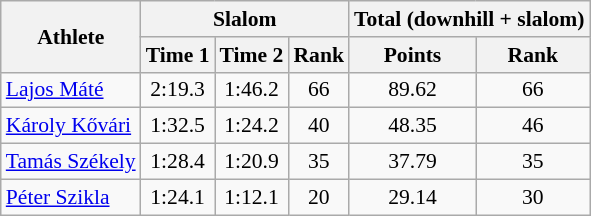<table class="wikitable" style="font-size:90%">
<tr>
<th rowspan="2">Athlete</th>
<th colspan="3">Slalom</th>
<th colspan="2">Total (downhill + slalom)</th>
</tr>
<tr>
<th>Time 1</th>
<th>Time 2</th>
<th>Rank</th>
<th>Points</th>
<th>Rank</th>
</tr>
<tr>
<td><a href='#'>Lajos Máté</a></td>
<td align="center">2:19.3</td>
<td align="center">1:46.2</td>
<td align="center">66</td>
<td align="center">89.62</td>
<td align="center">66</td>
</tr>
<tr>
<td><a href='#'>Károly Kővári</a></td>
<td align="center">1:32.5</td>
<td align="center">1:24.2</td>
<td align="center">40</td>
<td align="center">48.35</td>
<td align="center">46</td>
</tr>
<tr>
<td><a href='#'>Tamás Székely</a></td>
<td align="center">1:28.4</td>
<td align="center">1:20.9</td>
<td align="center">35</td>
<td align="center">37.79</td>
<td align="center">35</td>
</tr>
<tr>
<td><a href='#'>Péter Szikla</a></td>
<td align="center">1:24.1</td>
<td align="center">1:12.1</td>
<td align="center">20</td>
<td align="center">29.14</td>
<td align="center">30</td>
</tr>
</table>
